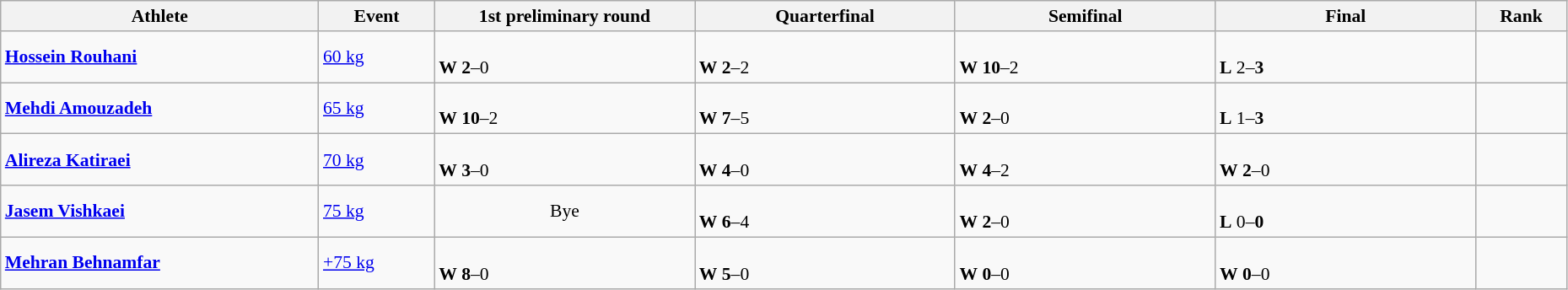<table class="wikitable" width="98%" style="text-align:left; font-size:90%">
<tr>
<th width="11%">Athlete</th>
<th width="4%">Event</th>
<th width="9%">1st preliminary round</th>
<th width="9%">Quarterfinal</th>
<th width="9%">Semifinal</th>
<th width="9%">Final</th>
<th width="3%">Rank</th>
</tr>
<tr>
<td><strong><a href='#'>Hossein Rouhani</a></strong></td>
<td><a href='#'>60 kg</a></td>
<td><br><strong>W</strong> <strong>2</strong>–0</td>
<td><br><strong>W</strong> <strong>2</strong>–2</td>
<td><br><strong>W</strong> <strong>10</strong>–2</td>
<td><br><strong>L</strong> 2–<strong>3</strong></td>
<td align=center></td>
</tr>
<tr>
<td><strong><a href='#'>Mehdi Amouzadeh</a></strong></td>
<td><a href='#'>65 kg</a></td>
<td><br><strong>W</strong> <strong>10</strong>–2</td>
<td><br><strong>W</strong> <strong>7</strong>–5</td>
<td><br><strong>W</strong> <strong>2</strong>–0</td>
<td><br><strong>L</strong> 1–<strong>3</strong></td>
<td align=center></td>
</tr>
<tr>
<td><strong><a href='#'>Alireza Katiraei</a></strong></td>
<td><a href='#'>70 kg</a></td>
<td><br><strong>W</strong> <strong>3</strong>–0</td>
<td><br><strong>W</strong> <strong>4</strong>–0</td>
<td><br><strong>W</strong> <strong>4</strong>–2</td>
<td><br><strong>W</strong> <strong>2</strong>–0</td>
<td align=center></td>
</tr>
<tr>
<td><strong><a href='#'>Jasem Vishkaei</a></strong></td>
<td><a href='#'>75 kg</a></td>
<td align="center">Bye</td>
<td><br><strong>W</strong> <strong>6</strong>–4</td>
<td><br><strong>W</strong> <strong>2</strong>–0</td>
<td><br><strong>L</strong> 0–<strong>0</strong></td>
<td align=center></td>
</tr>
<tr>
<td><strong><a href='#'>Mehran Behnamfar</a></strong></td>
<td><a href='#'>+75 kg</a></td>
<td><br><strong>W</strong> <strong>8</strong>–0</td>
<td><br><strong>W</strong> <strong>5</strong>–0</td>
<td><br><strong>W</strong> <strong>0</strong>–0</td>
<td><br><strong>W</strong> <strong>0</strong>–0</td>
<td align=center></td>
</tr>
</table>
